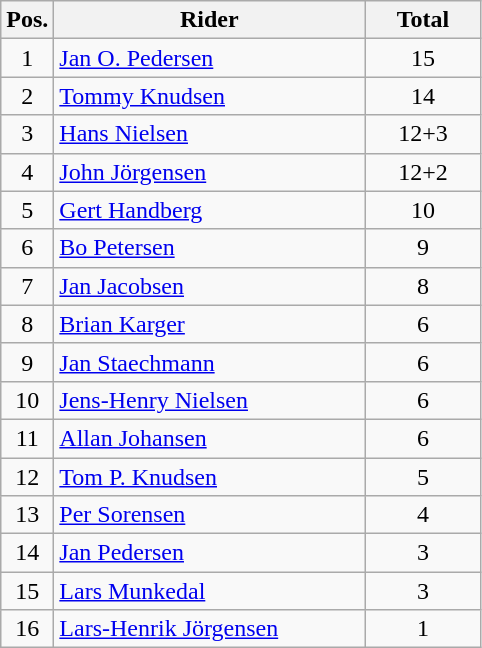<table class=wikitable>
<tr>
<th width=25px>Pos.</th>
<th width=200px>Rider</th>
<th width=70px>Total</th>
</tr>
<tr align=center >
<td>1</td>
<td align=left><a href='#'>Jan O. Pedersen</a></td>
<td>15</td>
</tr>
<tr align=center >
<td>2</td>
<td align=left><a href='#'>Tommy Knudsen</a></td>
<td>14</td>
</tr>
<tr align=center >
<td>3</td>
<td align=left><a href='#'>Hans Nielsen</a></td>
<td>12+3</td>
</tr>
<tr align=center >
<td>4</td>
<td align=left><a href='#'>John Jörgensen</a></td>
<td>12+2</td>
</tr>
<tr align=center >
<td>5</td>
<td align=left><a href='#'>Gert Handberg</a></td>
<td>10</td>
</tr>
<tr align=center >
<td>6</td>
<td align=left><a href='#'>Bo Petersen</a></td>
<td>9</td>
</tr>
<tr align=center >
<td>7</td>
<td align=left><a href='#'>Jan Jacobsen</a></td>
<td>8</td>
</tr>
<tr align=center>
<td>8</td>
<td align=left><a href='#'>Brian Karger</a></td>
<td>6</td>
</tr>
<tr align=center>
<td>9</td>
<td align=left><a href='#'>Jan Staechmann</a></td>
<td>6</td>
</tr>
<tr align=center>
<td>10</td>
<td align=left><a href='#'>Jens-Henry Nielsen</a></td>
<td>6</td>
</tr>
<tr align=center>
<td>11</td>
<td align=left><a href='#'>Allan Johansen</a></td>
<td>6</td>
</tr>
<tr align=center>
<td>12</td>
<td align=left><a href='#'>Tom P. Knudsen</a></td>
<td>5</td>
</tr>
<tr align=center>
<td>13</td>
<td align=left><a href='#'>Per Sorensen</a></td>
<td>4</td>
</tr>
<tr align=center>
<td>14</td>
<td align=left><a href='#'>Jan Pedersen</a></td>
<td>3</td>
</tr>
<tr align=center>
<td>15</td>
<td align=left><a href='#'>Lars Munkedal</a></td>
<td>3</td>
</tr>
<tr align=center>
<td>16</td>
<td align=left><a href='#'>Lars-Henrik Jörgensen</a></td>
<td>1</td>
</tr>
</table>
